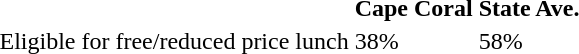<table>
<tr>
<td></td>
<td><strong>Cape Coral</strong></td>
<td><strong>State Ave.</strong></td>
</tr>
<tr>
<td>Eligible for free/reduced price lunch</td>
<td>38% </td>
<td>58%</td>
</tr>
</table>
